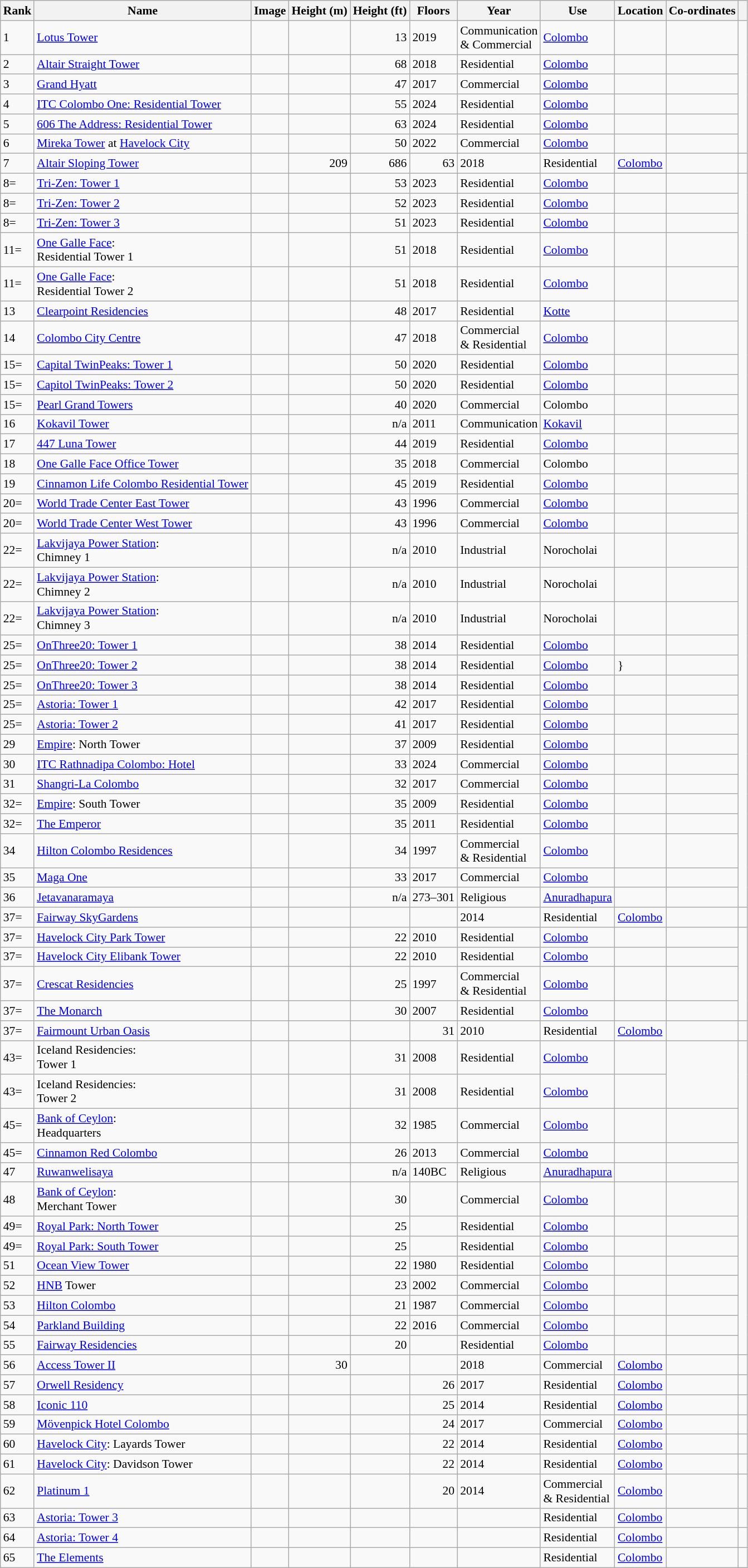<table class="wikitable sortable mw-collapsible plainrowheaders" style="font-size:90%; text-align:left;">
<tr>
<th scope="col">Rank</th>
<th scope="col">Name</th>
<th scope="col" class="unsortable">Image</th>
<th scope="col">Height (m)</th>
<th scope="col">Height (ft)</th>
<th scope="col">Floors</th>
<th scope="col">Year</th>
<th scope="col">Use</th>
<th scope="col">Location</th>
<th scope="col">Co-ordinates</th>
<th scope="col" class="unsortable"></th>
</tr>
<tr>
<td>1</td>
<td><a href='#'>Lotus Tower</a></td>
<td align=center></td>
<td></td>
<td align=right>13</td>
<td>2019</td>
<td>Communication<br>& Commercial</td>
<td><a href='#'>Colombo</a></td>
<td></td>
<td></td>
</tr>
<tr>
<td>2</td>
<td><a href='#'>Altair Straight Tower</a></td>
<td align=center></td>
<td></td>
<td align=right>68</td>
<td>2018</td>
<td>Residential</td>
<td><a href='#'>Colombo</a></td>
<td></td>
<td></td>
</tr>
<tr>
<td>3</td>
<td><a href='#'>Grand Hyatt</a></td>
<td></td>
<td></td>
<td align=right>47</td>
<td>2017</td>
<td>Commercial</td>
<td><a href='#'>Colombo</a></td>
<td></td>
<td></td>
</tr>
<tr>
<td>4</td>
<td><a href='#'>ITC Colombo One: Residential Tower</a></td>
<td align=center></td>
<td></td>
<td align=right>55</td>
<td>2024</td>
<td>Residential</td>
<td><a href='#'>Colombo</a></td>
<td></td>
<td></td>
</tr>
<tr>
<td>5</td>
<td><a href='#'>606 The Address: Residential Tower</a></td>
<td align=center></td>
<td></td>
<td align=right>63</td>
<td>2024</td>
<td>Residential</td>
<td><a href='#'>Colombo</a></td>
<td></td>
<td></td>
</tr>
<tr>
<td>6</td>
<td><a href='#'>Mireka Tower</a> at <a href='#'>Havelock City</a></td>
<td></td>
<td></td>
<td align="right">50</td>
<td>2022</td>
<td>Commercial</td>
<td><a href='#'>Colombo</a></td>
<td></td>
<td><br></td>
</tr>
<tr>
<td>7</td>
<td><a href='#'>Altair Sloping Tower</a></td>
<td></td>
<td align="right">209</td>
<td align=right>686</td>
<td align=right>63</td>
<td>2018</td>
<td>Residential</td>
<td><a href='#'>Colombo</a></td>
<td></td>
<td></td>
</tr>
<tr>
<td>8=</td>
<td><a href='#'>Tri-Zen: Tower 1</a></td>
<td></td>
<td></td>
<td align=right>53</td>
<td>2023</td>
<td>Residential</td>
<td><a href='#'>Colombo</a></td>
<td></td>
<td></td>
</tr>
<tr>
<td>8=</td>
<td><a href='#'>Tri-Zen: Tower 2</a></td>
<td></td>
<td></td>
<td align=right>52</td>
<td>2023</td>
<td>Residential</td>
<td><a href='#'>Colombo</a></td>
<td></td>
<td></td>
</tr>
<tr>
<td>8=</td>
<td><a href='#'>Tri-Zen: Tower 3</a></td>
<td></td>
<td></td>
<td align=right>51</td>
<td>2023</td>
<td>Residential</td>
<td><a href='#'>Colombo</a></td>
<td></td>
<td></td>
</tr>
<tr>
<td>11=</td>
<td><a href='#'>One Galle Face</a>:<br>Residential Tower 1</td>
<td align=center></td>
<td></td>
<td align=right>51</td>
<td>2018</td>
<td>Residential</td>
<td><a href='#'>Colombo</a></td>
<td></td>
<td></td>
</tr>
<tr>
<td>11=</td>
<td><a href='#'>One Galle Face</a>:<br>Residential Tower 2</td>
<td align=center></td>
<td></td>
<td align=right>51</td>
<td>2018</td>
<td>Residential</td>
<td><a href='#'>Colombo</a></td>
<td></td>
<td></td>
</tr>
<tr>
<td>13</td>
<td><a href='#'>Clearpoint Residencies</a></td>
<td align=center></td>
<td></td>
<td align=right>48</td>
<td>2017</td>
<td>Residential</td>
<td><a href='#'>Kotte</a></td>
<td></td>
<td></td>
</tr>
<tr>
<td>14</td>
<td><a href='#'>Colombo City Centre</a></td>
<td align=center></td>
<td></td>
<td align=right>47</td>
<td>2018</td>
<td>Commercial<br>& Residential</td>
<td><a href='#'>Colombo</a></td>
<td></td>
<td></td>
</tr>
<tr>
<td>15=</td>
<td><a href='#'>Capital TwinPeaks: Tower 1</a></td>
<td align=center></td>
<td></td>
<td align=right>50</td>
<td>2020</td>
<td>Residential</td>
<td><a href='#'>Colombo</a></td>
<td></td>
<td></td>
</tr>
<tr>
<td>15=</td>
<td><a href='#'>Capitol TwinPeaks: Tower 2</a></td>
<td align=center></td>
<td></td>
<td align=right>50</td>
<td>2020</td>
<td>Residential</td>
<td><a href='#'>Colombo</a></td>
<td></td>
<td></td>
</tr>
<tr>
<td>15=</td>
<td><a href='#'>Pearl Grand Towers</a></td>
<td></td>
<td></td>
<td align=right>40</td>
<td>2020</td>
<td>Commercial</td>
<td>Colombo</td>
<td></td>
<td></td>
</tr>
<tr>
<td>16</td>
<td><a href='#'>Kokavil Tower</a></td>
<td align=center></td>
<td></td>
<td align=right>n/a</td>
<td>2011</td>
<td>Communication</td>
<td><a href='#'>Kokavil</a></td>
<td></td>
<td></td>
</tr>
<tr>
<td>17</td>
<td><a href='#'>447 Luna Tower</a></td>
<td></td>
<td></td>
<td align="right">44</td>
<td>2019</td>
<td>Residential</td>
<td><a href='#'>Colombo</a></td>
<td></td>
<td></td>
</tr>
<tr>
<td>18</td>
<td><a href='#'>One Galle Face Office Tower</a></td>
<td></td>
<td></td>
<td align=right>35</td>
<td>2018</td>
<td>Commercial</td>
<td>Colombo</td>
<td></td>
<td></td>
</tr>
<tr>
<td>19</td>
<td><a href='#'>Cinnamon Life Colombo Residential Tower</a></td>
<td></td>
<td></td>
<td align=right>45</td>
<td>2019</td>
<td>Residential</td>
<td><a href='#'>Colombo</a></td>
<td></td>
<td></td>
</tr>
<tr>
<td>20=</td>
<td><a href='#'>World Trade Center East Tower</a></td>
<td align=center></td>
<td></td>
<td align=right>43</td>
<td>1996</td>
<td>Commercial</td>
<td><a href='#'>Colombo</a></td>
<td></td>
<td></td>
</tr>
<tr>
<td>20=</td>
<td><a href='#'>World Trade Center West Tower</a></td>
<td align=center></td>
<td></td>
<td align=right>43</td>
<td>1996</td>
<td>Commercial</td>
<td><a href='#'>Colombo</a></td>
<td></td>
<td></td>
</tr>
<tr>
<td>22=</td>
<td><a href='#'>Lakvijaya Power Station</a>:<br>Chimney 1</td>
<td align=center></td>
<td></td>
<td align=right>n/a</td>
<td>2010</td>
<td>Industrial</td>
<td>Norocholai</td>
<td></td>
<td></td>
</tr>
<tr>
<td>22=</td>
<td><a href='#'>Lakvijaya Power Station</a>:<br>Chimney 2</td>
<td align=center></td>
<td></td>
<td align=right>n/a</td>
<td>2010</td>
<td>Industrial</td>
<td>Norocholai</td>
<td></td>
<td></td>
</tr>
<tr>
<td>22=</td>
<td><a href='#'>Lakvijaya Power Station</a>:<br>Chimney 3</td>
<td align=center></td>
<td></td>
<td align=right>n/a</td>
<td>2010</td>
<td>Industrial</td>
<td>Norocholai</td>
<td></td>
<td></td>
</tr>
<tr>
<td>25=</td>
<td><a href='#'>OnThree20: Tower 1</a></td>
<td align=center></td>
<td></td>
<td align=right>38</td>
<td>2014</td>
<td>Residential</td>
<td><a href='#'>Colombo</a></td>
<td></td>
<td></td>
</tr>
<tr>
<td>25=</td>
<td><a href='#'>OnThree20: Tower 2</a></td>
<td align=center></td>
<td></td>
<td align=right>38</td>
<td>2014</td>
<td>Residential</td>
<td><a href='#'>Colombo</a></td>
<td>}</td>
<td></td>
</tr>
<tr>
<td>25=</td>
<td><a href='#'>OnThree20: Tower 3</a></td>
<td align=center></td>
<td></td>
<td align=right>38</td>
<td>2014</td>
<td>Residential</td>
<td><a href='#'>Colombo</a></td>
<td></td>
<td></td>
</tr>
<tr>
<td>25=</td>
<td><a href='#'>Astoria: Tower 1</a></td>
<td align=center></td>
<td></td>
<td align=right>42</td>
<td>2017</td>
<td>Residential</td>
<td><a href='#'>Colombo</a></td>
<td></td>
<td></td>
</tr>
<tr>
<td>25=</td>
<td><a href='#'>Astoria: Tower 2</a></td>
<td align=center></td>
<td></td>
<td align=right>41</td>
<td>2017</td>
<td>Residential</td>
<td><a href='#'>Colombo</a></td>
<td></td>
<td></td>
</tr>
<tr>
<td>29</td>
<td><a href='#'>Empire</a>: North Tower</td>
<td align=center></td>
<td></td>
<td align=right>37</td>
<td>2009</td>
<td>Residential</td>
<td><a href='#'>Colombo</a></td>
<td></td>
<td></td>
</tr>
<tr>
<td>30</td>
<td><a href='#'>ITC Rathnadipa Colombo: Hotel</a></td>
<td align=center></td>
<td></td>
<td align=right>33</td>
<td>2024</td>
<td>Commercial</td>
<td><a href='#'>Colombo</a></td>
<td></td>
<td></td>
</tr>
<tr>
<td>31</td>
<td><a href='#'>Shangri-La Colombo</a></td>
<td align=center></td>
<td></td>
<td align=right>32</td>
<td>2017</td>
<td>Commercial</td>
<td><a href='#'>Colombo</a></td>
<td></td>
<td></td>
</tr>
<tr>
<td>32=</td>
<td><a href='#'>Empire</a>: South Tower</td>
<td align=center></td>
<td></td>
<td align=right>35</td>
<td>2009</td>
<td>Residential</td>
<td><a href='#'>Colombo</a></td>
<td></td>
<td></td>
</tr>
<tr>
<td>32=</td>
<td><a href='#'>The Emperor</a></td>
<td align=center></td>
<td></td>
<td align=right>35</td>
<td>2011</td>
<td>Residential</td>
<td><a href='#'>Colombo</a></td>
<td></td>
<td></td>
</tr>
<tr>
<td>34</td>
<td><a href='#'>Hilton Colombo Residences</a></td>
<td align=center></td>
<td></td>
<td align=right>34</td>
<td>1997</td>
<td>Commercial<br> & Residential</td>
<td><a href='#'>Colombo</a></td>
<td></td>
<td></td>
</tr>
<tr>
<td>35</td>
<td><a href='#'>Maga One</a></td>
<td align=center></td>
<td></td>
<td align=right>33</td>
<td>2017</td>
<td>Commercial</td>
<td><a href='#'>Colombo</a></td>
<td></td>
<td></td>
</tr>
<tr>
<td>36</td>
<td><a href='#'>Jetavanaramaya</a></td>
<td align=center></td>
<td></td>
<td align=right>n/a</td>
<td>273–301</td>
<td>Religious</td>
<td><a href='#'>Anuradhapura</a></td>
<td></td>
<td> </td>
</tr>
<tr>
<td>37=</td>
<td><a href='#'>Fairway SkyGardens</a></td>
<td></td>
<td></td>
<td></td>
<td></td>
<td>2014</td>
<td>Residential</td>
<td><a href='#'>Colombo</a></td>
<td></td>
<td></td>
</tr>
<tr>
<td>37=</td>
<td><a href='#'>Havelock City Park Tower</a></td>
<td align=center></td>
<td></td>
<td align=right>22</td>
<td>2010</td>
<td>Residential</td>
<td><a href='#'>Colombo</a></td>
<td></td>
<td></td>
</tr>
<tr>
<td>37=</td>
<td><a href='#'>Havelock City Elibank Tower</a></td>
<td align=center></td>
<td></td>
<td align=right>22</td>
<td>2010</td>
<td>Residential</td>
<td><a href='#'>Colombo</a></td>
<td></td>
<td></td>
</tr>
<tr>
<td>37=</td>
<td><a href='#'>Crescat Residencies</a></td>
<td align=center></td>
<td></td>
<td align=right>25</td>
<td>1997</td>
<td>Commercial<br> & Residential</td>
<td><a href='#'>Colombo</a></td>
<td></td>
<td> </td>
</tr>
<tr>
<td>37=</td>
<td><a href='#'>The Monarch</a></td>
<td align=center></td>
<td></td>
<td align=right>30</td>
<td>2007</td>
<td>Residential</td>
<td><a href='#'>Colombo</a></td>
<td></td>
<td></td>
</tr>
<tr>
<td>37=</td>
<td><a href='#'>Fairmount Urban Oasis</a></td>
<td></td>
<td></td>
<td></td>
<td align="right">31</td>
<td>2010</td>
<td>Residential</td>
<td><a href='#'>Colombo</a></td>
<td></td>
<td></td>
</tr>
<tr>
<td>43=</td>
<td>Iceland Residencies:<br>Tower 1</td>
<td align=center></td>
<td></td>
<td align=right>31</td>
<td>2008</td>
<td>Residential</td>
<td><a href='#'>Colombo</a></td>
<td></td>
<td rowspan=2> </td>
</tr>
<tr>
<td>43=</td>
<td>Iceland Residencies:<br>Tower 2</td>
<td align=center></td>
<td></td>
<td align=right>31</td>
<td>2008</td>
<td>Residential</td>
<td><a href='#'>Colombo</a></td>
<td></td>
</tr>
<tr>
<td>45=</td>
<td><a href='#'>Bank of Ceylon</a>:<br>Headquarters</td>
<td></td>
<td></td>
<td align=right>32</td>
<td>1985</td>
<td>Commercial</td>
<td><a href='#'>Colombo</a></td>
<td></td>
<td> </td>
</tr>
<tr>
<td>45=</td>
<td><a href='#'>Cinnamon Red Colombo</a></td>
<td></td>
<td></td>
<td align=right>26</td>
<td>2013</td>
<td>Commercial</td>
<td><a href='#'>Colombo</a></td>
<td></td>
<td> </td>
</tr>
<tr>
<td>47</td>
<td><a href='#'>Ruwanwelisaya</a></td>
<td align=center></td>
<td></td>
<td align=right>n/a</td>
<td>140BC</td>
<td>Religious</td>
<td><a href='#'>Anuradhapura</a></td>
<td></td>
<td> </td>
</tr>
<tr>
<td>48</td>
<td><a href='#'>Bank of Ceylon</a>:<br>Merchant Tower</td>
<td align=center></td>
<td></td>
<td align=right>30</td>
<td> </td>
<td>Commercial</td>
<td><a href='#'>Colombo</a></td>
<td></td>
<td> </td>
</tr>
<tr>
<td>49=</td>
<td><a href='#'>Royal Park: North Tower</a></td>
<td align=center></td>
<td></td>
<td align=right>25</td>
<td> </td>
<td>Residential</td>
<td><a href='#'>Colombo</a></td>
<td></td>
<td> </td>
</tr>
<tr>
<td>49=</td>
<td><a href='#'>Royal Park: South Tower</a></td>
<td align=center></td>
<td></td>
<td align=right>25</td>
<td> </td>
<td>Residential</td>
<td><a href='#'>Colombo</a></td>
<td></td>
<td> </td>
</tr>
<tr>
<td>51</td>
<td><a href='#'>Ocean View Tower</a></td>
<td align=center></td>
<td></td>
<td align=right>22</td>
<td>1980</td>
<td>Residential</td>
<td><a href='#'>Colombo</a></td>
<td></td>
<td> </td>
</tr>
<tr>
<td>52</td>
<td><a href='#'>HNB</a> Tower</td>
<td></td>
<td></td>
<td align=right>23</td>
<td>2002</td>
<td>Commercial</td>
<td><a href='#'>Colombo</a></td>
<td></td>
<td> </td>
</tr>
<tr>
<td>53</td>
<td><a href='#'>Hilton Colombo</a></td>
<td align=center></td>
<td></td>
<td align=right>21</td>
<td>1987</td>
<td>Commercial</td>
<td><a href='#'>Colombo</a></td>
<td></td>
<td> </td>
</tr>
<tr>
<td>54</td>
<td><a href='#'>Parkland Building</a></td>
<td align=center></td>
<td></td>
<td align=right>22</td>
<td>2016</td>
<td>Commercial</td>
<td><a href='#'>Colombo</a></td>
<td></td>
<td> </td>
</tr>
<tr>
<td>55</td>
<td><a href='#'>Fairway Residencies</a></td>
<td align="center"></td>
<td></td>
<td align=right>20</td>
<td> </td>
<td>Residential</td>
<td><a href='#'>Colombo</a></td>
<td></td>
<td> </td>
</tr>
<tr>
<td>56</td>
<td><a href='#'>Access Tower II</a></td>
<td></td>
<td align=right>30</td>
<td></td>
<td></td>
<td>2018</td>
<td>Commercial</td>
<td><a href='#'>Colombo</a></td>
<td></td>
<td></td>
</tr>
<tr>
<td>57</td>
<td><a href='#'>Orwell Residency</a></td>
<td align=center></td>
<td> </td>
<td> </td>
<td align=right>26</td>
<td>2017</td>
<td>Residential</td>
<td><a href='#'>Colombo</a></td>
<td></td>
<td></td>
</tr>
<tr>
<td>58</td>
<td><a href='#'>Iconic 110</a></td>
<td align=center></td>
<td> </td>
<td> </td>
<td align=right>25</td>
<td>2014</td>
<td>Residential</td>
<td><a href='#'>Colombo</a></td>
<td></td>
<td></td>
</tr>
<tr>
<td>59</td>
<td><a href='#'>Mövenpick Hotel Colombo</a></td>
<td align=center></td>
<td> </td>
<td> </td>
<td align=right>24</td>
<td>2017</td>
<td>Commercial</td>
<td><a href='#'>Colombo</a></td>
<td></td>
<td></td>
</tr>
<tr>
<td>60</td>
<td><a href='#'>Havelock City</a>: Layards Tower</td>
<td align=center></td>
<td> </td>
<td> </td>
<td align=right>22</td>
<td>2014</td>
<td>Residential</td>
<td><a href='#'>Colombo</a></td>
<td></td>
<td></td>
</tr>
<tr>
<td>61</td>
<td><a href='#'>Havelock City</a>: Davidson Tower</td>
<td align=center></td>
<td> </td>
<td> </td>
<td align=right>22</td>
<td>2014</td>
<td>Residential</td>
<td><a href='#'>Colombo</a></td>
<td></td>
<td></td>
</tr>
<tr>
<td>62</td>
<td><a href='#'>Platinum 1</a></td>
<td align=center></td>
<td> </td>
<td> </td>
<td align=right>20</td>
<td>2014</td>
<td>Commercial<br> & Residential</td>
<td><a href='#'>Colombo</a></td>
<td></td>
<td> </td>
</tr>
<tr>
<td>63</td>
<td><a href='#'>Astoria: Tower 3</a></td>
<td align=center></td>
<td> </td>
<td> </td>
<td align=right> </td>
<td> </td>
<td>Residential</td>
<td><a href='#'>Colombo</a></td>
<td></td>
<td></td>
</tr>
<tr>
<td>64</td>
<td><a href='#'>Astoria: Tower 4</a></td>
<td align=center></td>
<td> </td>
<td> </td>
<td align=right> </td>
<td> </td>
<td>Residential</td>
<td><a href='#'>Colombo</a></td>
<td></td>
<td></td>
</tr>
<tr>
<td>65</td>
<td><a href='#'>The Elements</a></td>
<td></td>
<td> </td>
<td> </td>
<td align=right> </td>
<td> </td>
<td>Residential</td>
<td><a href='#'>Colombo</a></td>
<td></td>
<td></td>
</tr>
</table>
